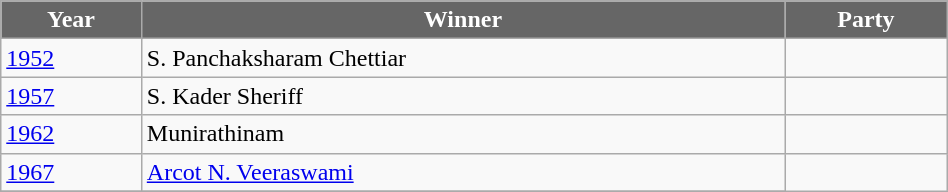<table class="wikitable" width="50%">
<tr>
<th style="background-color:#666666; color:white">Year</th>
<th style="background-color:#666666; color:white">Winner</th>
<th style="background-color:#666666; color:white" colspan="2">Party</th>
</tr>
<tr>
<td><a href='#'>1952</a></td>
<td>S. Panchaksharam Chettiar</td>
<td></td>
</tr>
<tr>
<td><a href='#'>1957</a></td>
<td>S. Kader Sheriff</td>
</tr>
<tr>
<td><a href='#'>1962</a></td>
<td>Munirathinam</td>
<td></td>
</tr>
<tr>
<td><a href='#'>1967</a></td>
<td><a href='#'>Arcot N. Veeraswami</a></td>
</tr>
<tr>
</tr>
</table>
